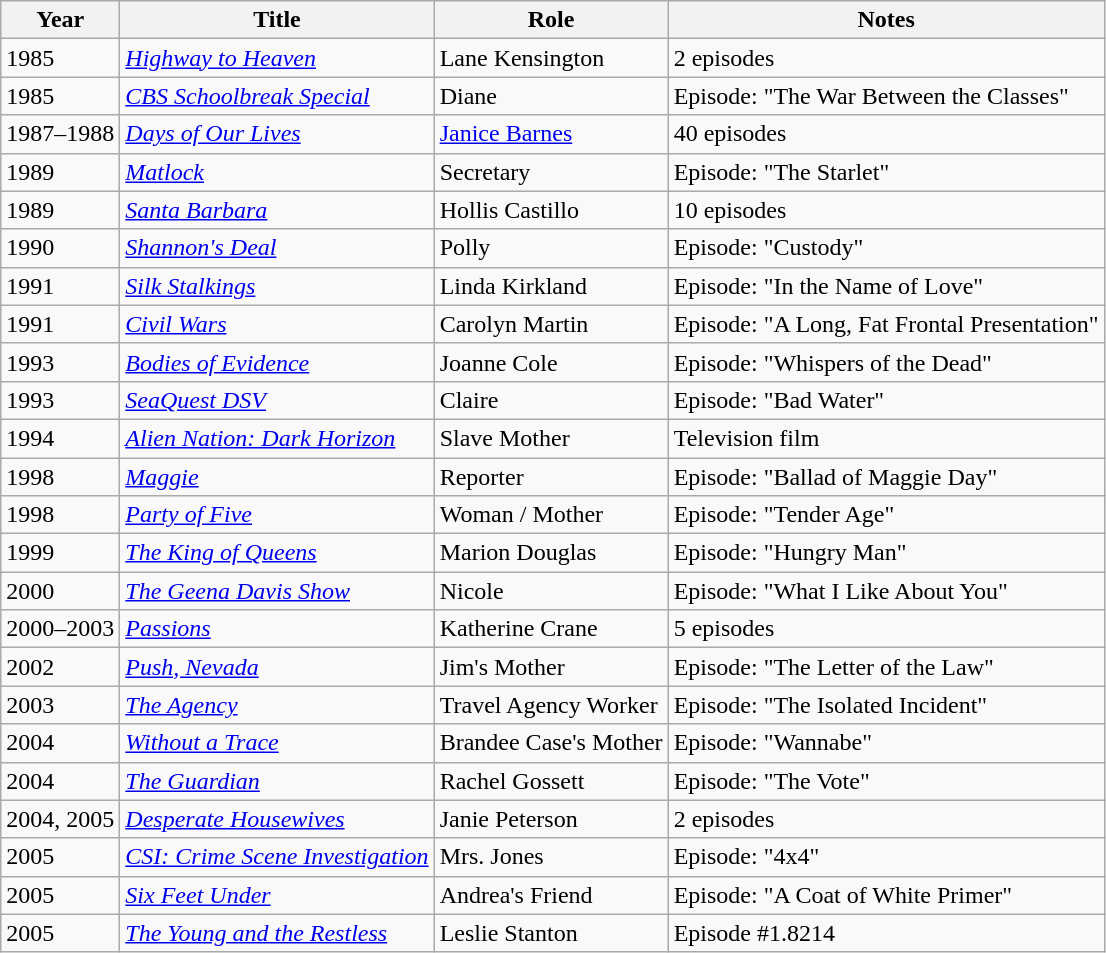<table class="wikitable sortable">
<tr>
<th>Year</th>
<th>Title</th>
<th>Role</th>
<th>Notes</th>
</tr>
<tr>
<td>1985</td>
<td><em><a href='#'>Highway to Heaven</a></em></td>
<td>Lane Kensington</td>
<td>2 episodes</td>
</tr>
<tr>
<td>1985</td>
<td><em><a href='#'>CBS Schoolbreak Special</a></em></td>
<td>Diane</td>
<td>Episode: "The War Between the Classes"</td>
</tr>
<tr>
<td>1987–1988</td>
<td><em><a href='#'>Days of Our Lives</a></em></td>
<td><a href='#'>Janice Barnes</a></td>
<td>40 episodes</td>
</tr>
<tr>
<td>1989</td>
<td><a href='#'><em>Matlock</em></a></td>
<td>Secretary</td>
<td>Episode: "The Starlet"</td>
</tr>
<tr>
<td>1989</td>
<td><a href='#'><em>Santa Barbara</em></a></td>
<td>Hollis Castillo</td>
<td>10 episodes</td>
</tr>
<tr>
<td>1990</td>
<td><em><a href='#'>Shannon's Deal</a></em></td>
<td>Polly</td>
<td>Episode: "Custody"</td>
</tr>
<tr>
<td>1991</td>
<td><em><a href='#'>Silk Stalkings</a></em></td>
<td>Linda Kirkland</td>
<td>Episode: "In the Name of Love"</td>
</tr>
<tr>
<td>1991</td>
<td><a href='#'><em>Civil Wars</em></a></td>
<td>Carolyn Martin</td>
<td>Episode: "A Long, Fat Frontal Presentation"</td>
</tr>
<tr>
<td>1993</td>
<td><a href='#'><em>Bodies of Evidence</em></a></td>
<td>Joanne Cole</td>
<td>Episode: "Whispers of the Dead"</td>
</tr>
<tr>
<td>1993</td>
<td><em><a href='#'>SeaQuest DSV</a></em></td>
<td>Claire</td>
<td>Episode: "Bad Water"</td>
</tr>
<tr>
<td>1994</td>
<td><em><a href='#'>Alien Nation: Dark Horizon</a></em></td>
<td>Slave Mother</td>
<td>Television film</td>
</tr>
<tr>
<td>1998</td>
<td><a href='#'><em>Maggie</em></a></td>
<td>Reporter</td>
<td>Episode: "Ballad of Maggie Day"</td>
</tr>
<tr>
<td>1998</td>
<td><em><a href='#'>Party of Five</a></em></td>
<td>Woman / Mother</td>
<td>Episode: "Tender Age"</td>
</tr>
<tr>
<td>1999</td>
<td><em><a href='#'>The King of Queens</a></em></td>
<td>Marion Douglas</td>
<td>Episode: "Hungry Man"</td>
</tr>
<tr>
<td>2000</td>
<td><em><a href='#'>The Geena Davis Show</a></em></td>
<td>Nicole</td>
<td>Episode: "What I Like About You"</td>
</tr>
<tr>
<td>2000–2003</td>
<td><em><a href='#'>Passions</a></em></td>
<td>Katherine Crane</td>
<td>5 episodes</td>
</tr>
<tr>
<td>2002</td>
<td><em><a href='#'>Push, Nevada</a></em></td>
<td>Jim's Mother</td>
<td>Episode: "The Letter of the Law"</td>
</tr>
<tr>
<td>2003</td>
<td><a href='#'><em>The Agency</em></a></td>
<td>Travel Agency Worker</td>
<td>Episode: "The Isolated Incident"</td>
</tr>
<tr>
<td>2004</td>
<td><em><a href='#'>Without a Trace</a></em></td>
<td>Brandee Case's Mother</td>
<td>Episode: "Wannabe"</td>
</tr>
<tr>
<td>2004</td>
<td><a href='#'><em>The Guardian</em></a></td>
<td>Rachel Gossett</td>
<td>Episode: "The Vote"</td>
</tr>
<tr>
<td>2004, 2005</td>
<td><em><a href='#'>Desperate Housewives</a></em></td>
<td>Janie Peterson</td>
<td>2 episodes</td>
</tr>
<tr>
<td>2005</td>
<td><em><a href='#'>CSI: Crime Scene Investigation</a></em></td>
<td>Mrs. Jones</td>
<td>Episode: "4x4"</td>
</tr>
<tr>
<td>2005</td>
<td><a href='#'><em>Six Feet Under</em></a></td>
<td>Andrea's Friend</td>
<td>Episode: "A Coat of White Primer"</td>
</tr>
<tr>
<td>2005</td>
<td><em><a href='#'>The Young and the Restless</a></em></td>
<td>Leslie Stanton</td>
<td>Episode #1.8214</td>
</tr>
</table>
